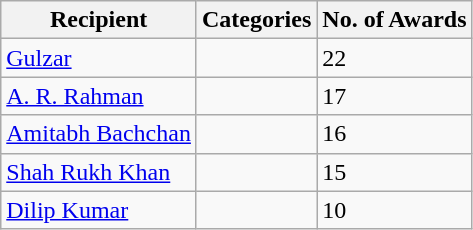<table class="wikitable">
<tr>
<th>Recipient</th>
<th>Categories</th>
<th>No. of Awards</th>
</tr>
<tr>
<td><a href='#'>Gulzar</a></td>
<td></td>
<td>22</td>
</tr>
<tr>
<td><a href='#'>A. R. Rahman</a></td>
<td></td>
<td rowspan="1">17</td>
</tr>
<tr>
<td><a href='#'>Amitabh Bachchan</a></td>
<td></td>
<td>16</td>
</tr>
<tr>
<td><a href='#'>Shah Rukh Khan</a></td>
<td></td>
<td>15</td>
</tr>
<tr>
<td><a href='#'>Dilip Kumar</a></td>
<td></td>
<td>10</td>
</tr>
</table>
